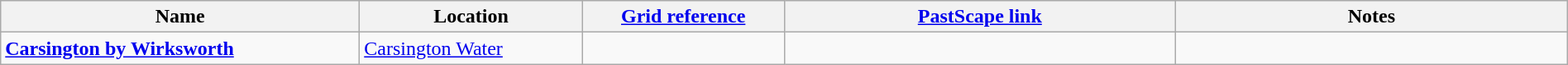<table class="wikitable sortable" border="1" style="width: 100%">
<tr>
<th scope="col">Name</th>
<th scope="col">Location</th>
<th scope="col"><a href='#'>Grid reference</a></th>
<th scope="col" class="unsortable" width="25%"><a href='#'>PastScape link</a></th>
<th scope="col" class="unsortable" width="25%">Notes</th>
</tr>
<tr>
<td><a href='#'><strong>Carsington by Wirksworth</strong></a></td>
<td><a href='#'>Carsington Water</a></td>
<td></td>
<td></td>
<td></td>
</tr>
</table>
